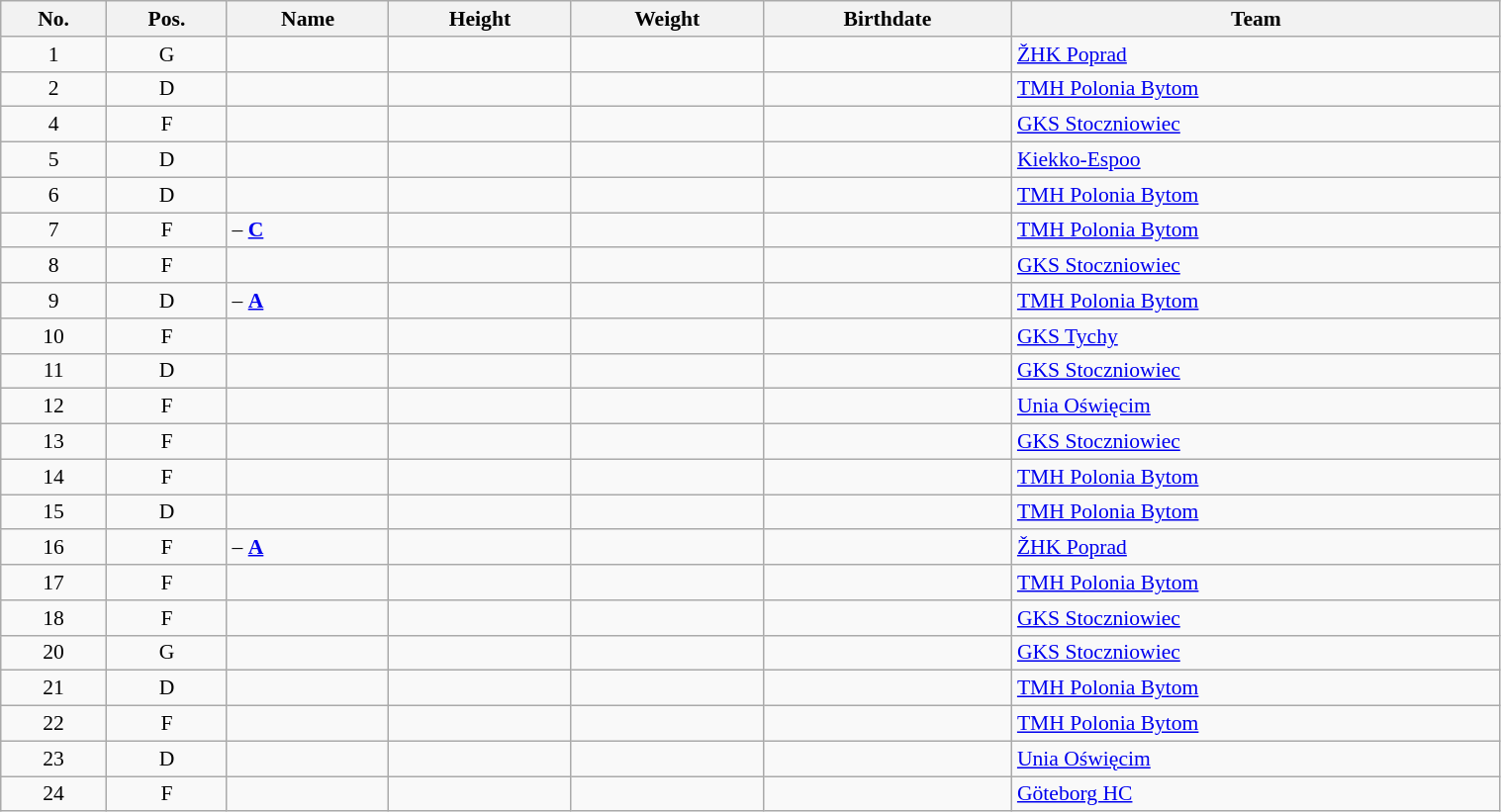<table class="wikitable sortable" width="80%" style="font-size: 90%; text-align: center;">
<tr>
<th>No.</th>
<th>Pos.</th>
<th>Name</th>
<th>Height</th>
<th>Weight</th>
<th>Birthdate</th>
<th>Team</th>
</tr>
<tr>
<td>1</td>
<td>G</td>
<td align=left></td>
<td></td>
<td></td>
<td align=right></td>
<td align=left> <a href='#'>ŽHK Poprad</a></td>
</tr>
<tr>
<td>2</td>
<td>D</td>
<td align=left></td>
<td></td>
<td></td>
<td align=right></td>
<td align=left> <a href='#'>TMH Polonia Bytom</a></td>
</tr>
<tr>
<td>4</td>
<td>F</td>
<td align=left></td>
<td></td>
<td></td>
<td align=right></td>
<td align=left> <a href='#'>GKS Stoczniowiec</a></td>
</tr>
<tr>
<td>5</td>
<td>D</td>
<td align=left></td>
<td></td>
<td></td>
<td align=right></td>
<td align=left> <a href='#'>Kiekko-Espoo</a></td>
</tr>
<tr>
<td>6</td>
<td>D</td>
<td align=left></td>
<td></td>
<td></td>
<td align=right></td>
<td align=left> <a href='#'>TMH Polonia Bytom</a></td>
</tr>
<tr>
<td>7</td>
<td>F</td>
<td align=left> – <a href='#'><strong>C</strong></a></td>
<td></td>
<td></td>
<td align=right></td>
<td align=left> <a href='#'>TMH Polonia Bytom</a></td>
</tr>
<tr>
<td>8</td>
<td>F</td>
<td align=left></td>
<td></td>
<td></td>
<td align=right></td>
<td align=left> <a href='#'>GKS Stoczniowiec</a></td>
</tr>
<tr>
<td>9</td>
<td>D</td>
<td align=left> – <a href='#'><strong>A</strong></a></td>
<td></td>
<td></td>
<td align=right></td>
<td align=left> <a href='#'>TMH Polonia Bytom</a></td>
</tr>
<tr>
<td>10</td>
<td>F</td>
<td align=left></td>
<td></td>
<td></td>
<td align=right></td>
<td align=left> <a href='#'>GKS Tychy</a></td>
</tr>
<tr>
<td>11</td>
<td>D</td>
<td align=left></td>
<td></td>
<td></td>
<td align=right></td>
<td align=left> <a href='#'>GKS Stoczniowiec</a></td>
</tr>
<tr>
<td>12</td>
<td>F</td>
<td align=left></td>
<td></td>
<td></td>
<td align=right></td>
<td align=left> <a href='#'>Unia Oświęcim</a></td>
</tr>
<tr>
<td>13</td>
<td>F</td>
<td align=left></td>
<td></td>
<td></td>
<td align=right></td>
<td align=left> <a href='#'>GKS Stoczniowiec</a></td>
</tr>
<tr>
<td>14</td>
<td>F</td>
<td align=left></td>
<td></td>
<td></td>
<td align=right></td>
<td align=left> <a href='#'>TMH Polonia Bytom</a></td>
</tr>
<tr>
<td>15</td>
<td>D</td>
<td align=left></td>
<td></td>
<td></td>
<td align=right></td>
<td align=left> <a href='#'>TMH Polonia Bytom</a></td>
</tr>
<tr>
<td>16</td>
<td>F</td>
<td align=left> – <a href='#'><strong>A</strong></a></td>
<td></td>
<td></td>
<td align=right></td>
<td align=left> <a href='#'>ŽHK Poprad</a></td>
</tr>
<tr>
<td>17</td>
<td>F</td>
<td align=left></td>
<td></td>
<td></td>
<td align=right></td>
<td align=left> <a href='#'>TMH Polonia Bytom</a></td>
</tr>
<tr>
<td>18</td>
<td>F</td>
<td align=left></td>
<td></td>
<td></td>
<td align=right></td>
<td align=left> <a href='#'>GKS Stoczniowiec</a></td>
</tr>
<tr>
<td>20</td>
<td>G</td>
<td align=left></td>
<td></td>
<td></td>
<td align=right></td>
<td align=left> <a href='#'>GKS Stoczniowiec</a></td>
</tr>
<tr>
<td>21</td>
<td>D</td>
<td align=left></td>
<td></td>
<td></td>
<td align=right></td>
<td align=left> <a href='#'>TMH Polonia Bytom</a></td>
</tr>
<tr>
<td>22</td>
<td>F</td>
<td align=left></td>
<td></td>
<td></td>
<td align=right></td>
<td align=left> <a href='#'>TMH Polonia Bytom</a></td>
</tr>
<tr>
<td>23</td>
<td>D</td>
<td align=left></td>
<td></td>
<td></td>
<td align=right></td>
<td align=left> <a href='#'>Unia Oświęcim</a></td>
</tr>
<tr>
<td>24</td>
<td>F</td>
<td align=left></td>
<td></td>
<td></td>
<td align=right></td>
<td align=left> <a href='#'>Göteborg HC</a></td>
</tr>
</table>
